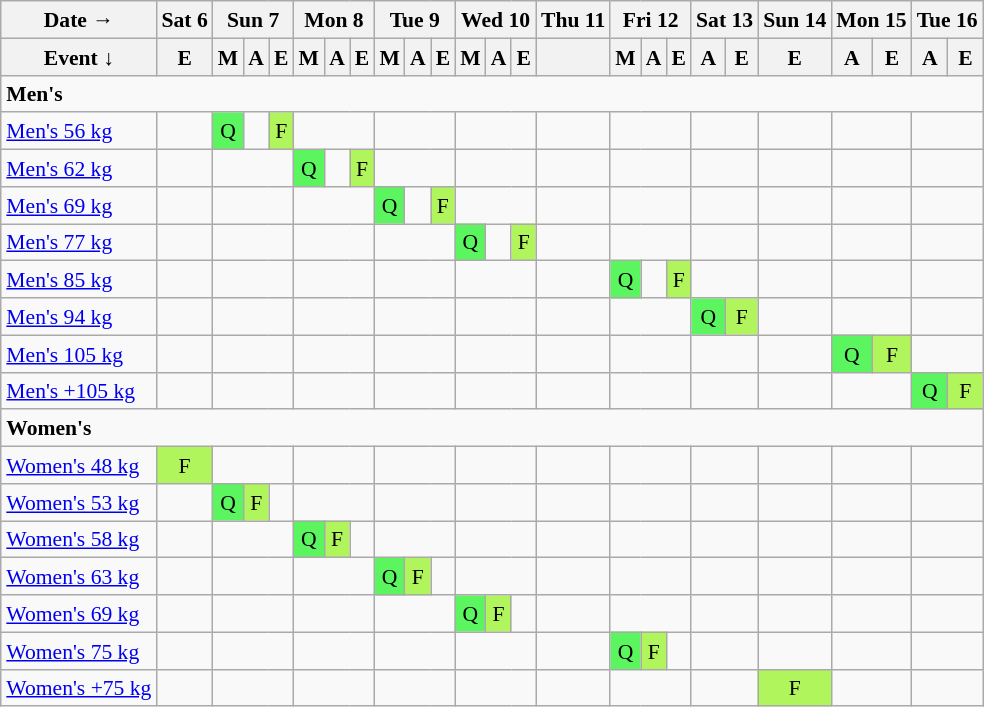<table class="wikitable" style="margin:0.5em auto; font-size:90%; line-height:1.25em; text-align:center;">
<tr>
<th>Date →</th>
<th>Sat 6</th>
<th colspan="3">Sun 7</th>
<th colspan="3">Mon 8</th>
<th colspan="3">Tue 9</th>
<th colspan="3">Wed 10</th>
<th>Thu 11</th>
<th colspan="3">Fri 12</th>
<th colspan="2">Sat 13</th>
<th>Sun 14</th>
<th colspan="2">Mon 15</th>
<th colspan="2">Tue 16</th>
</tr>
<tr>
<th>Event   ↓</th>
<th>E</th>
<th>M</th>
<th>A</th>
<th>E</th>
<th>M</th>
<th>A</th>
<th>E</th>
<th>M</th>
<th>A</th>
<th>E</th>
<th>M</th>
<th>A</th>
<th>E</th>
<th></th>
<th>M</th>
<th>A</th>
<th>E</th>
<th>A</th>
<th>E</th>
<th>E</th>
<th>A</th>
<th>E</th>
<th>A</th>
<th>E</th>
</tr>
<tr>
<td colspan="25" style="text-align:left;"><strong>Men's</strong></td>
</tr>
<tr>
<td style="text-align:left;"><a href='#'>Men's 56 kg</a></td>
<td></td>
<td style="background-color:#5BF560;">Q</td>
<td></td>
<td style="background-color:#AFF55B;">F</td>
<td colspan=3></td>
<td colspan=3></td>
<td colspan=3></td>
<td></td>
<td colspan="3"></td>
<td colspan=2></td>
<td></td>
<td colspan=2></td>
<td colspan=2></td>
</tr>
<tr>
<td style="text-align:left;"><a href='#'>Men's 62 kg</a></td>
<td></td>
<td colspan=3></td>
<td style="background-color:#5BF560;">Q</td>
<td></td>
<td style="background-color:#AFF55B;">F</td>
<td colspan=3></td>
<td colspan=3></td>
<td></td>
<td colspan="3"></td>
<td colspan=2></td>
<td></td>
<td colspan=2></td>
<td colspan=2></td>
</tr>
<tr>
<td style="text-align:left;"><a href='#'>Men's 69 kg</a></td>
<td></td>
<td colspan=3></td>
<td colspan=3></td>
<td style="background-color:#5BF560;">Q</td>
<td></td>
<td style="background-color:#AFF55B;">F</td>
<td colspan=3></td>
<td></td>
<td colspan="3"></td>
<td colspan=2></td>
<td></td>
<td colspan=2></td>
<td colspan=2></td>
</tr>
<tr>
<td style="text-align:left;"><a href='#'>Men's 77 kg</a></td>
<td></td>
<td colspan=3></td>
<td colspan=3></td>
<td colspan=3></td>
<td style="background-color:#5BF560;">Q</td>
<td></td>
<td style="background-color:#AFF55B;">F</td>
<td></td>
<td colspan="3"></td>
<td colspan=2></td>
<td></td>
<td colspan=2></td>
<td colspan=2></td>
</tr>
<tr>
<td style="text-align:left;"><a href='#'>Men's 85 kg</a></td>
<td></td>
<td colspan=3></td>
<td colspan=3></td>
<td colspan=3></td>
<td colspan=3></td>
<td></td>
<td style="background-color:#5BF560;">Q</td>
<td></td>
<td style="background-color:#AFF55B;">F</td>
<td colspan=2></td>
<td></td>
<td colspan=2></td>
<td colspan=2></td>
</tr>
<tr>
<td style="text-align:left;"><a href='#'>Men's 94 kg</a></td>
<td></td>
<td colspan=3></td>
<td colspan=3></td>
<td colspan=3></td>
<td colspan=3></td>
<td></td>
<td colspan="3"></td>
<td style="background-color:#5BF560;">Q</td>
<td style="background-color:#AFF55B;">F</td>
<td></td>
<td colspan=2></td>
<td colspan=2></td>
</tr>
<tr>
<td style="text-align:left;"><a href='#'>Men's 105 kg</a></td>
<td></td>
<td colspan=3></td>
<td colspan=3></td>
<td colspan=3></td>
<td colspan=3></td>
<td></td>
<td colspan="3"></td>
<td colspan=2></td>
<td></td>
<td style="background-color:#5BF560;">Q</td>
<td style="background-color:#AFF55B;">F</td>
<td colspan=2></td>
</tr>
<tr>
<td style="text-align:left;"><a href='#'>Men's +105 kg</a></td>
<td></td>
<td colspan=3></td>
<td colspan=3></td>
<td colspan=3></td>
<td colspan=3></td>
<td></td>
<td colspan="3"></td>
<td colspan=2></td>
<td></td>
<td colspan=2></td>
<td style="background-color:#5BF560;">Q</td>
<td style="background-color:#AFF55B;">F</td>
</tr>
<tr>
<td colspan="25" style="text-align:left;"><strong>Women's</strong></td>
</tr>
<tr>
<td style="text-align:left;"><a href='#'>Women's 48 kg</a></td>
<td style="background-color:#AFF55B;">F</td>
<td colspan=3></td>
<td colspan=3></td>
<td colspan=3></td>
<td colspan=3></td>
<td></td>
<td colspan="3"></td>
<td colspan=2></td>
<td></td>
<td colspan=2></td>
<td colspan=2></td>
</tr>
<tr>
<td style="text-align:left;"><a href='#'>Women's 53 kg</a></td>
<td></td>
<td style="background-color:#5BF560;">Q</td>
<td style="background-color:#AFF55B;">F</td>
<td></td>
<td colspan=3></td>
<td colspan=3></td>
<td colspan=3></td>
<td></td>
<td colspan="3"></td>
<td colspan=2></td>
<td></td>
<td colspan=2></td>
<td colspan=2></td>
</tr>
<tr>
<td style="text-align:left;"><a href='#'>Women's 58 kg</a></td>
<td></td>
<td colspan=3></td>
<td style="background-color:#5BF560;">Q</td>
<td style="background-color:#AFF55B;">F</td>
<td></td>
<td colspan=3></td>
<td colspan=3></td>
<td></td>
<td colspan="3"></td>
<td colspan=2></td>
<td></td>
<td colspan=2></td>
<td colspan=2></td>
</tr>
<tr>
<td style="text-align:left;"><a href='#'>Women's 63 kg</a></td>
<td></td>
<td colspan=3></td>
<td colspan=3></td>
<td style="background-color:#5BF560;">Q</td>
<td style="background-color:#AFF55B;">F</td>
<td></td>
<td colspan=3></td>
<td></td>
<td colspan="3"></td>
<td colspan=2></td>
<td></td>
<td colspan=2></td>
<td colspan=2></td>
</tr>
<tr>
<td style="text-align:left;"><a href='#'>Women's 69 kg</a></td>
<td></td>
<td colspan=3></td>
<td colspan=3></td>
<td colspan=3></td>
<td style="background-color:#5BF560;">Q</td>
<td style="background-color:#AFF55B;">F</td>
<td></td>
<td></td>
<td colspan="3"></td>
<td colspan=2></td>
<td></td>
<td colspan=2></td>
<td colspan=2></td>
</tr>
<tr>
<td style="text-align:left;"><a href='#'>Women's 75 kg</a></td>
<td></td>
<td colspan=3></td>
<td colspan=3></td>
<td colspan=3></td>
<td colspan=3></td>
<td></td>
<td style="background-color:#5BF560;">Q</td>
<td style="background-color:#AFF55B;">F</td>
<td></td>
<td colspan=2></td>
<td></td>
<td colspan=2></td>
<td colspan=2></td>
</tr>
<tr>
<td style="text-align:left;"><a href='#'>Women's +75 kg</a></td>
<td></td>
<td colspan=3></td>
<td colspan=3></td>
<td colspan=3></td>
<td colspan=3></td>
<td></td>
<td colspan="3"></td>
<td colspan=2></td>
<td style="background-color:#AFF55B;">F</td>
<td colspan=2></td>
<td colspan=2></td>
</tr>
</table>
